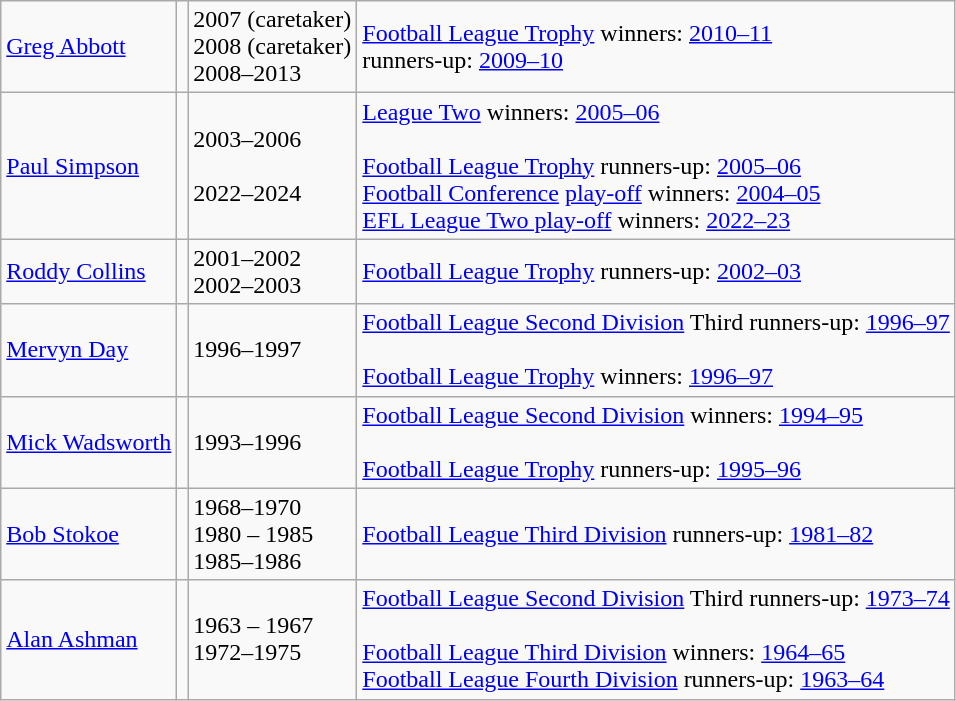<table class="wikitable sortable">
<tr>
<td align=left><a href='#'>Greg Abbott</a></td>
<td></td>
<td align=left>2007 (caretaker)<br>2008 (caretaker)<br>2008–2013</td>
<td align=left><a href='#'>Football League Trophy</a> winners: <a href='#'>2010–11</a><br>runners-up: <a href='#'>2009–10</a></td>
</tr>
<tr>
<td align=left><a href='#'>Paul Simpson</a></td>
<td></td>
<td align=left>2003–2006<br><br>2022–2024</td>
<td align=left><a href='#'>League Two</a> winners: <a href='#'>2005–06</a><br><br><a href='#'>Football League Trophy</a> runners-up: <a href='#'>2005–06</a><br>
<a href='#'>Football Conference</a> <a href='#'>play-off</a> winners: <a href='#'>2004–05</a><br><a href='#'>EFL League Two play-off</a> winners: <a href='#'>2022–23</a></td>
</tr>
<tr>
<td align=left><a href='#'>Roddy Collins</a></td>
<td></td>
<td align=left>2001–2002<br>2002–2003</td>
<td align=left><a href='#'>Football League Trophy</a> runners-up: <a href='#'>2002–03</a></td>
</tr>
<tr>
<td align=left><a href='#'>Mervyn Day</a></td>
<td></td>
<td align=left>1996–1997</td>
<td align=left><a href='#'>Football League Second Division</a> Third runners-up: <a href='#'>1996–97</a><br><br><a href='#'>Football League Trophy</a> winners: <a href='#'>1996–97</a></td>
</tr>
<tr>
<td align=left><a href='#'>Mick Wadsworth</a></td>
<td></td>
<td align=left>1993–1996</td>
<td align=left><a href='#'>Football League Second Division</a> winners: <a href='#'>1994–95</a><br><br><a href='#'>Football League Trophy</a> runners-up: <a href='#'>1995–96</a></td>
</tr>
<tr>
<td align=left><a href='#'>Bob Stokoe</a></td>
<td></td>
<td align=left>1968–1970<br>1980 – 1985<br>1985–1986</td>
<td align=left><a href='#'>Football League Third Division</a> runners-up: <a href='#'>1981–82</a></td>
</tr>
<tr>
<td align=left><a href='#'>Alan Ashman</a></td>
<td></td>
<td align=left>1963 – 1967<br>1972–1975</td>
<td align=left><a href='#'>Football League Second Division</a> Third runners-up: <a href='#'>1973–74</a><br><br><a href='#'>Football League Third Division</a> winners: <a href='#'>1964–65</a><br>
<a href='#'>Football League Fourth Division</a> runners-up: <a href='#'>1963–64</a></td>
</tr>
</table>
